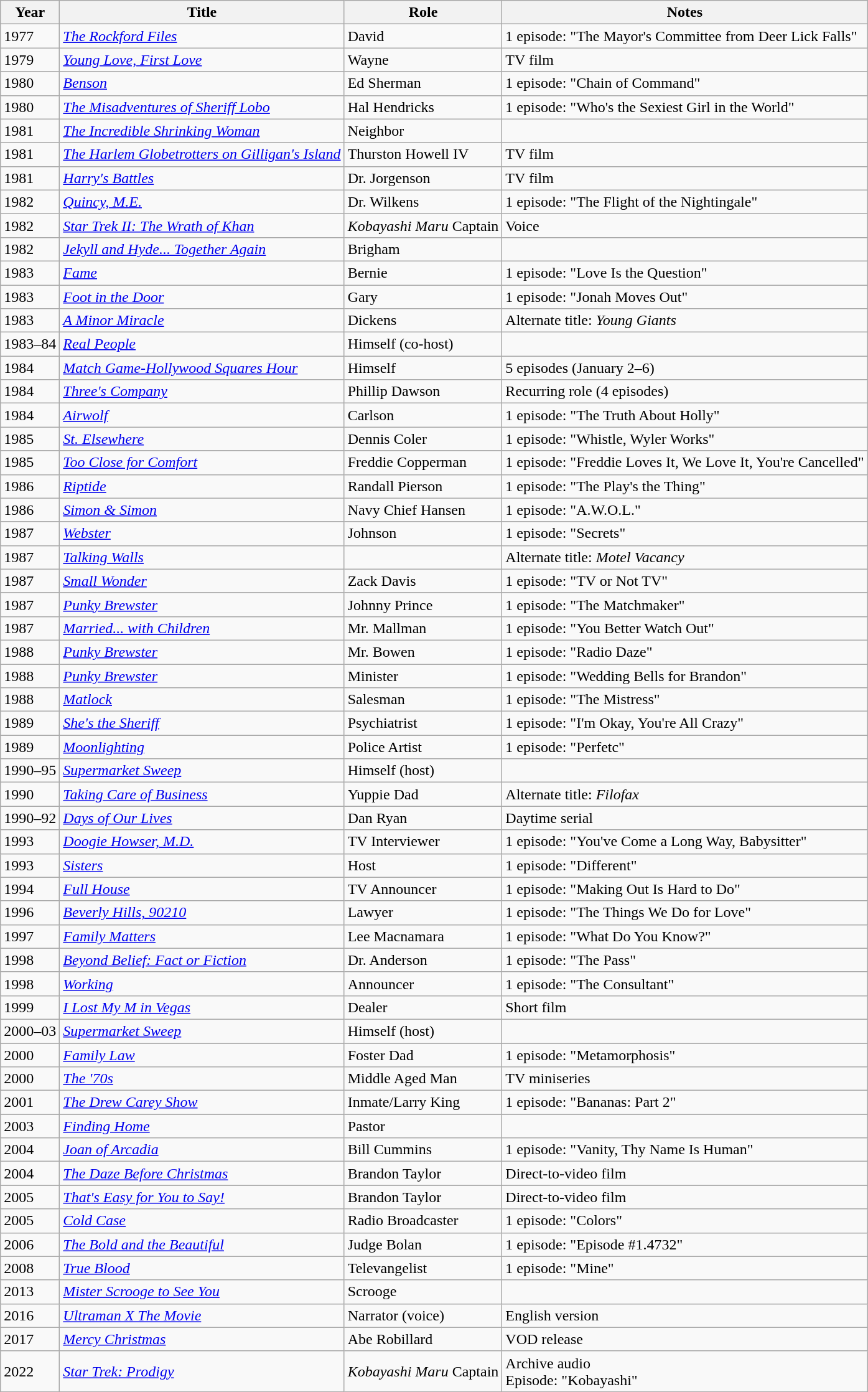<table class="wikitable">
<tr>
<th>Year</th>
<th>Title</th>
<th>Role</th>
<th>Notes</th>
</tr>
<tr>
<td>1977</td>
<td><em><a href='#'>The Rockford Files</a></em></td>
<td>David</td>
<td>1 episode: "The Mayor's Committee from Deer Lick Falls"</td>
</tr>
<tr>
<td>1979</td>
<td><em><a href='#'>Young Love, First Love</a></em></td>
<td>Wayne</td>
<td>TV film</td>
</tr>
<tr>
<td>1980</td>
<td><em><a href='#'>Benson</a></em></td>
<td>Ed Sherman</td>
<td>1 episode: "Chain of Command"</td>
</tr>
<tr>
<td>1980</td>
<td><em><a href='#'>The Misadventures of Sheriff Lobo</a></em></td>
<td>Hal Hendricks</td>
<td>1 episode: "Who's the Sexiest Girl in the World"</td>
</tr>
<tr>
<td>1981</td>
<td><em><a href='#'>The Incredible Shrinking Woman</a></em></td>
<td>Neighbor</td>
<td></td>
</tr>
<tr>
<td>1981</td>
<td><em><a href='#'>The Harlem Globetrotters on Gilligan's Island</a></em></td>
<td>Thurston Howell IV</td>
<td>TV film</td>
</tr>
<tr>
<td>1981</td>
<td><em><a href='#'>Harry's Battles</a></em></td>
<td>Dr. Jorgenson</td>
<td>TV film</td>
</tr>
<tr>
<td>1982</td>
<td><em><a href='#'>Quincy, M.E.</a></em></td>
<td>Dr. Wilkens</td>
<td>1 episode: "The Flight of the Nightingale"</td>
</tr>
<tr>
<td>1982</td>
<td><em><a href='#'>Star Trek II: The Wrath of Khan</a></em></td>
<td><em>Kobayashi Maru</em> Captain</td>
<td>Voice</td>
</tr>
<tr>
<td>1982</td>
<td><em><a href='#'>Jekyll and Hyde... Together Again</a></em></td>
<td>Brigham</td>
<td></td>
</tr>
<tr>
<td>1983</td>
<td><em><a href='#'>Fame</a></em></td>
<td>Bernie</td>
<td>1 episode: "Love Is the Question"</td>
</tr>
<tr>
<td>1983</td>
<td><em><a href='#'>Foot in the Door</a></em></td>
<td>Gary</td>
<td>1 episode: "Jonah Moves Out"</td>
</tr>
<tr>
<td>1983</td>
<td><em><a href='#'>A Minor Miracle</a></em></td>
<td>Dickens</td>
<td>Alternate title: <em>Young Giants</em></td>
</tr>
<tr>
<td>1983–84</td>
<td><em><a href='#'>Real People</a></em></td>
<td>Himself (co-host)</td>
<td></td>
</tr>
<tr>
<td>1984</td>
<td><em><a href='#'>Match Game-Hollywood Squares Hour</a></em></td>
<td>Himself</td>
<td>5 episodes (January 2–6)</td>
</tr>
<tr>
<td>1984</td>
<td><em><a href='#'>Three's Company</a></em></td>
<td>Phillip Dawson</td>
<td>Recurring role (4 episodes)</td>
</tr>
<tr>
<td>1984</td>
<td><em><a href='#'>Airwolf</a></em></td>
<td>Carlson</td>
<td>1 episode: "The Truth About Holly"</td>
</tr>
<tr>
<td>1985</td>
<td><em><a href='#'>St. Elsewhere</a></em></td>
<td>Dennis Coler</td>
<td>1 episode: "Whistle, Wyler Works"</td>
</tr>
<tr>
<td>1985</td>
<td><em><a href='#'>Too Close for Comfort</a></em></td>
<td>Freddie Copperman</td>
<td>1 episode: "Freddie Loves It, We Love It, You're Cancelled"</td>
</tr>
<tr>
<td>1986</td>
<td><em><a href='#'>Riptide</a></em></td>
<td>Randall Pierson</td>
<td>1 episode: "The Play's the Thing"</td>
</tr>
<tr>
<td>1986</td>
<td><em><a href='#'>Simon & Simon</a></em></td>
<td>Navy Chief Hansen</td>
<td>1 episode: "A.W.O.L."</td>
</tr>
<tr>
<td>1987</td>
<td><em><a href='#'>Webster</a></em></td>
<td>Johnson</td>
<td>1 episode: "Secrets"</td>
</tr>
<tr>
<td>1987</td>
<td><em><a href='#'>Talking Walls</a></em></td>
<td></td>
<td>Alternate title: <em>Motel Vacancy</em></td>
</tr>
<tr>
<td>1987</td>
<td><em><a href='#'>Small Wonder</a></em></td>
<td>Zack Davis</td>
<td>1 episode: "TV or Not TV"</td>
</tr>
<tr>
<td>1987</td>
<td><em><a href='#'>Punky Brewster</a></em></td>
<td>Johnny Prince</td>
<td>1 episode: "The Matchmaker"</td>
</tr>
<tr>
<td>1987</td>
<td><em><a href='#'>Married... with Children</a></em></td>
<td>Mr. Mallman</td>
<td>1 episode: "You Better Watch Out"</td>
</tr>
<tr>
<td>1988</td>
<td><em><a href='#'>Punky Brewster</a></em></td>
<td>Mr. Bowen</td>
<td>1 episode: "Radio Daze"</td>
</tr>
<tr>
<td>1988</td>
<td><em><a href='#'>Punky Brewster</a></em></td>
<td>Minister</td>
<td>1 episode: "Wedding Bells for Brandon"</td>
</tr>
<tr>
<td>1988</td>
<td><em><a href='#'>Matlock</a></em></td>
<td>Salesman</td>
<td>1 episode: "The Mistress"</td>
</tr>
<tr>
<td>1989</td>
<td><em><a href='#'>She's the Sheriff</a></em></td>
<td>Psychiatrist</td>
<td>1 episode: "I'm Okay, You're All Crazy"</td>
</tr>
<tr>
<td>1989</td>
<td><em><a href='#'>Moonlighting</a></em></td>
<td>Police Artist</td>
<td>1 episode: "Perfetc"</td>
</tr>
<tr>
<td>1990–95</td>
<td><em><a href='#'>Supermarket Sweep</a></em></td>
<td>Himself (host)</td>
<td></td>
</tr>
<tr>
<td>1990</td>
<td><em><a href='#'>Taking Care of Business</a></em></td>
<td>Yuppie Dad</td>
<td>Alternate title: <em>Filofax</em></td>
</tr>
<tr>
<td>1990–92</td>
<td><em><a href='#'>Days of Our Lives</a></em></td>
<td>Dan Ryan</td>
<td>Daytime serial</td>
</tr>
<tr>
<td>1993</td>
<td><em><a href='#'>Doogie Howser, M.D.</a></em></td>
<td>TV Interviewer</td>
<td>1 episode: "You've Come a Long Way, Babysitter"</td>
</tr>
<tr>
<td>1993</td>
<td><em><a href='#'>Sisters</a></em></td>
<td>Host</td>
<td>1 episode: "Different"</td>
</tr>
<tr>
<td>1994</td>
<td><em><a href='#'>Full House</a></em></td>
<td>TV Announcer</td>
<td>1 episode: "Making Out Is Hard to Do"</td>
</tr>
<tr>
<td>1996</td>
<td><em><a href='#'>Beverly Hills, 90210</a></em></td>
<td>Lawyer</td>
<td>1 episode: "The Things We Do for Love"</td>
</tr>
<tr>
<td>1997</td>
<td><em><a href='#'>Family Matters</a></em></td>
<td>Lee Macnamara</td>
<td>1 episode: "What Do You Know?"</td>
</tr>
<tr>
<td>1998</td>
<td><em><a href='#'>Beyond Belief: Fact or Fiction</a></em></td>
<td>Dr. Anderson</td>
<td>1 episode: "The Pass"</td>
</tr>
<tr>
<td>1998</td>
<td><em><a href='#'>Working</a></em></td>
<td>Announcer</td>
<td>1 episode: "The Consultant"</td>
</tr>
<tr>
<td>1999</td>
<td><em><a href='#'>I Lost My M in Vegas</a></em></td>
<td>Dealer</td>
<td>Short film</td>
</tr>
<tr>
<td>2000–03</td>
<td><em><a href='#'>Supermarket Sweep</a></em></td>
<td>Himself (host)</td>
<td></td>
</tr>
<tr>
<td>2000</td>
<td><em><a href='#'>Family Law</a></em></td>
<td>Foster Dad</td>
<td>1 episode: "Metamorphosis"</td>
</tr>
<tr>
<td>2000</td>
<td><em><a href='#'>The '70s</a></em></td>
<td>Middle Aged Man</td>
<td>TV miniseries</td>
</tr>
<tr>
<td>2001</td>
<td><em><a href='#'>The Drew Carey Show</a></em></td>
<td>Inmate/Larry King</td>
<td>1 episode: "Bananas: Part 2"</td>
</tr>
<tr>
<td>2003</td>
<td><em><a href='#'>Finding Home</a></em></td>
<td>Pastor</td>
<td></td>
</tr>
<tr>
<td>2004</td>
<td><em><a href='#'>Joan of Arcadia</a></em></td>
<td>Bill Cummins</td>
<td>1 episode: "Vanity, Thy Name Is Human"</td>
</tr>
<tr>
<td>2004</td>
<td><em><a href='#'>The Daze Before Christmas</a></em></td>
<td>Brandon Taylor</td>
<td>Direct-to-video film</td>
</tr>
<tr>
<td>2005</td>
<td><em><a href='#'>That's Easy for You to Say!</a></em></td>
<td>Brandon Taylor</td>
<td>Direct-to-video film</td>
</tr>
<tr>
<td>2005</td>
<td><em><a href='#'>Cold Case</a></em></td>
<td>Radio Broadcaster</td>
<td>1 episode: "Colors"</td>
</tr>
<tr>
<td>2006</td>
<td><em><a href='#'>The Bold and the Beautiful</a></em></td>
<td>Judge Bolan</td>
<td>1 episode: "Episode #1.4732"</td>
</tr>
<tr>
<td>2008</td>
<td><em><a href='#'>True Blood</a></em></td>
<td>Televangelist</td>
<td>1 episode: "Mine"</td>
</tr>
<tr>
<td>2013</td>
<td><em><a href='#'>Mister Scrooge to See You</a></em></td>
<td>Scrooge</td>
<td></td>
</tr>
<tr>
<td>2016</td>
<td><em><a href='#'>Ultraman X The Movie</a></em></td>
<td>Narrator (voice)</td>
<td>English version</td>
</tr>
<tr>
<td>2017</td>
<td><em><a href='#'>Mercy Christmas</a></em></td>
<td>Abe Robillard</td>
<td>VOD release</td>
</tr>
<tr>
<td>2022</td>
<td><em><a href='#'>Star Trek: Prodigy</a></em></td>
<td><em>Kobayashi Maru</em> Captain</td>
<td>Archive audio<br>Episode: "Kobayashi"</td>
</tr>
</table>
